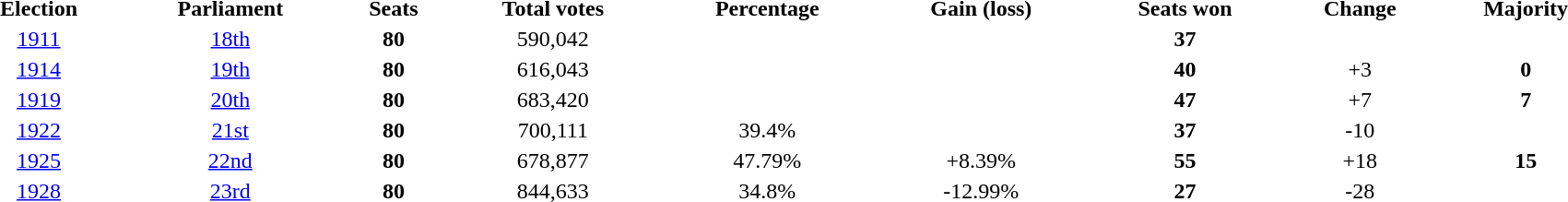<table width=95%>
<tr ---->
<td align=center><strong>Election</strong></td>
<td align=center><strong>Parliament</strong></td>
<td align=center><strong>Seats</strong></td>
<td align=center><strong>Total votes</strong></td>
<td align=center><strong>Percentage</strong></td>
<td align=center><strong>Gain (loss)</strong></td>
<td align=center><strong>Seats won</strong></td>
<td align=center><strong>Change</strong></td>
<td align=center><strong>Majority</strong></td>
</tr>
<tr ---->
<td align=center><a href='#'>1911</a></td>
<td align=center><a href='#'>18th</a></td>
<td align=center><strong>80</strong></td>
<td align=center>590,042</td>
<td align=center></td>
<td align=center></td>
<td align=center><strong>37</strong></td>
<td align=center></td>
<td align=center><strong> </strong></td>
</tr>
<tr ---->
<td align=center><a href='#'>1914</a></td>
<td align=center><a href='#'>19th</a></td>
<td align=center><strong>80</strong></td>
<td align=center>616,043</td>
<td align=center></td>
<td align=center></td>
<td align=center><strong>40</strong></td>
<td align=center>+3</td>
<td align=center><strong>0</strong></td>
</tr>
<tr ---->
<td align=center><a href='#'>1919</a></td>
<td align=center><a href='#'>20th</a></td>
<td align=center><strong>80</strong></td>
<td align=center>683,420</td>
<td align=center></td>
<td align=center></td>
<td align=center><strong>47</strong></td>
<td align=center>+7</td>
<td align=center><strong>7</strong></td>
</tr>
<tr ---->
<td align=center><a href='#'>1922</a></td>
<td align=center><a href='#'>21st</a></td>
<td align=center><strong>80</strong></td>
<td align=center>700,111</td>
<td align=center>39.4%</td>
<td align=center></td>
<td align=center><strong>37</strong></td>
<td align=center>-10</td>
<td align=center><strong> </strong></td>
</tr>
<tr ---->
<td align=center><a href='#'>1925</a></td>
<td align=center><a href='#'>22nd</a></td>
<td align=center><strong>80</strong></td>
<td align=center>678,877</td>
<td align=center>47.79%</td>
<td align=center>+8.39%</td>
<td align=center><strong>55</strong></td>
<td align=center>+18</td>
<td align=center><strong>15</strong></td>
</tr>
<tr ---->
<td align=center><a href='#'>1928</a></td>
<td align=center><a href='#'>23rd</a></td>
<td align=center><strong>80</strong></td>
<td align=center>844,633</td>
<td align=center>34.8%</td>
<td align=center>-12.99%</td>
<td align=center><strong>27</strong></td>
<td align=center>-28</td>
<td align=center><strong> </strong></td>
</tr>
</table>
